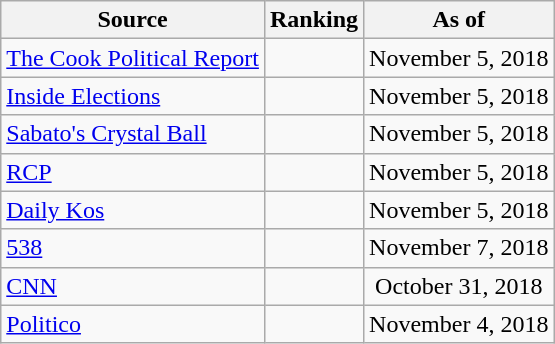<table class="wikitable" style="text-align:center">
<tr>
<th>Source</th>
<th>Ranking</th>
<th>As of</th>
</tr>
<tr>
<td align=left><a href='#'>The Cook Political Report</a></td>
<td></td>
<td>November 5, 2018</td>
</tr>
<tr>
<td align=left><a href='#'>Inside Elections</a></td>
<td></td>
<td>November 5, 2018</td>
</tr>
<tr>
<td align=left><a href='#'>Sabato's Crystal Ball</a></td>
<td></td>
<td>November 5, 2018</td>
</tr>
<tr>
<td align="left"><a href='#'>RCP</a></td>
<td></td>
<td>November 5, 2018</td>
</tr>
<tr>
<td align="left"><a href='#'>Daily Kos</a></td>
<td></td>
<td>November 5, 2018</td>
</tr>
<tr>
<td align="left"><a href='#'>538</a></td>
<td></td>
<td>November 7, 2018</td>
</tr>
<tr>
<td align="left"><a href='#'>CNN</a></td>
<td></td>
<td>October 31, 2018</td>
</tr>
<tr>
<td align="left"><a href='#'>Politico</a></td>
<td></td>
<td>November 4, 2018</td>
</tr>
</table>
